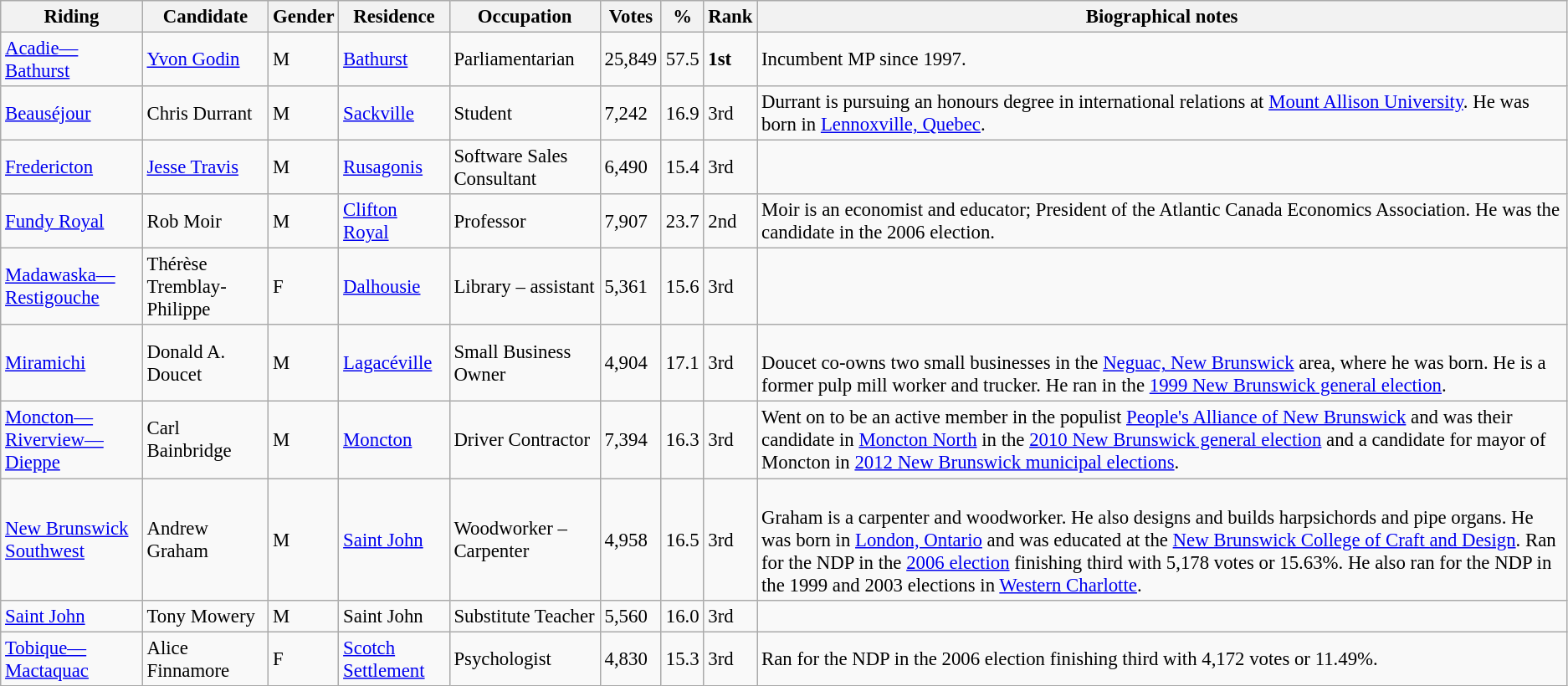<table class="wikitable sortable" style="text-align:left; font-size:95%">
<tr>
<th>Riding</th>
<th>Candidate</th>
<th>Gender</th>
<th>Residence</th>
<th>Occupation</th>
<th>Votes</th>
<th>%</th>
<th>Rank</th>
<th>Biographical notes</th>
</tr>
<tr>
<td><a href='#'>Acadie—Bathurst</a></td>
<td><a href='#'>Yvon Godin</a></td>
<td>M</td>
<td><a href='#'>Bathurst</a></td>
<td>Parliamentarian</td>
<td>25,849</td>
<td>57.5</td>
<td><strong>1st</strong></td>
<td>Incumbent MP since 1997.</td>
</tr>
<tr>
<td><a href='#'>Beauséjour</a></td>
<td>Chris Durrant</td>
<td>M</td>
<td><a href='#'>Sackville</a></td>
<td>Student</td>
<td>7,242</td>
<td>16.9</td>
<td>3rd</td>
<td>Durrant is pursuing an honours degree in international relations at <a href='#'>Mount Allison University</a>. He was born in <a href='#'>Lennoxville, Quebec</a>.</td>
</tr>
<tr>
<td><a href='#'>Fredericton</a></td>
<td><a href='#'>Jesse Travis</a></td>
<td>M</td>
<td><a href='#'>Rusagonis</a></td>
<td>Software Sales Consultant</td>
<td>6,490</td>
<td>15.4</td>
<td>3rd</td>
<td></td>
</tr>
<tr>
<td><a href='#'>Fundy Royal</a></td>
<td>Rob Moir</td>
<td>M</td>
<td><a href='#'>Clifton Royal</a></td>
<td>Professor</td>
<td>7,907</td>
<td>23.7</td>
<td>2nd</td>
<td>Moir is an economist and educator; President of the Atlantic Canada Economics Association. He was the candidate in the 2006 election.</td>
</tr>
<tr>
<td><a href='#'>Madawaska—Restigouche</a></td>
<td>Thérèse Tremblay-Philippe</td>
<td>F</td>
<td><a href='#'>Dalhousie</a></td>
<td>Library – assistant</td>
<td>5,361</td>
<td>15.6</td>
<td>3rd</td>
</tr>
<tr>
<td><a href='#'>Miramichi</a></td>
<td>Donald A. Doucet</td>
<td>M</td>
<td><a href='#'>Lagacéville</a></td>
<td>Small Business Owner</td>
<td>4,904</td>
<td>17.1</td>
<td>3rd</td>
<td><br>Doucet co-owns two small businesses in the <a href='#'>Neguac, New Brunswick</a> area, where he was born. He is a former pulp mill worker and trucker. He ran in the <a href='#'>1999 New Brunswick general election</a>.</td>
</tr>
<tr>
<td><a href='#'>Moncton—Riverview—Dieppe</a></td>
<td>Carl Bainbridge</td>
<td>M</td>
<td><a href='#'>Moncton</a></td>
<td>Driver Contractor</td>
<td>7,394</td>
<td>16.3</td>
<td>3rd</td>
<td>Went on to be an active member in the populist <a href='#'>People's Alliance of New Brunswick</a> and was their candidate in <a href='#'>Moncton North</a> in the <a href='#'>2010 New Brunswick general election</a> and a candidate for mayor of Moncton in <a href='#'>2012 New Brunswick municipal elections</a>.</td>
</tr>
<tr>
<td><a href='#'>New Brunswick Southwest</a></td>
<td>Andrew Graham</td>
<td>M</td>
<td><a href='#'>Saint John</a></td>
<td>Woodworker – Carpenter</td>
<td>4,958</td>
<td>16.5</td>
<td>3rd</td>
<td><br>Graham is a carpenter and woodworker. He also designs and builds harpsichords and pipe organs. He was born in <a href='#'>London, Ontario</a> and was educated at the <a href='#'>New Brunswick College of Craft and Design</a>. Ran for the NDP in the <a href='#'>2006 election</a> finishing third with 5,178 votes or 15.63%. He also ran for the NDP in the 1999 and 2003 elections in <a href='#'>Western Charlotte</a>.</td>
</tr>
<tr>
<td><a href='#'>Saint John</a></td>
<td>Tony Mowery</td>
<td>M</td>
<td>Saint John</td>
<td>Substitute Teacher</td>
<td>5,560</td>
<td>16.0</td>
<td>3rd</td>
<td></td>
</tr>
<tr>
<td><a href='#'>Tobique—Mactaquac</a></td>
<td>Alice Finnamore</td>
<td>F</td>
<td><a href='#'>Scotch Settlement</a></td>
<td>Psychologist</td>
<td>4,830</td>
<td>15.3</td>
<td>3rd</td>
<td>Ran for the NDP in the 2006 election finishing third with 4,172 votes or 11.49%.</td>
</tr>
</table>
